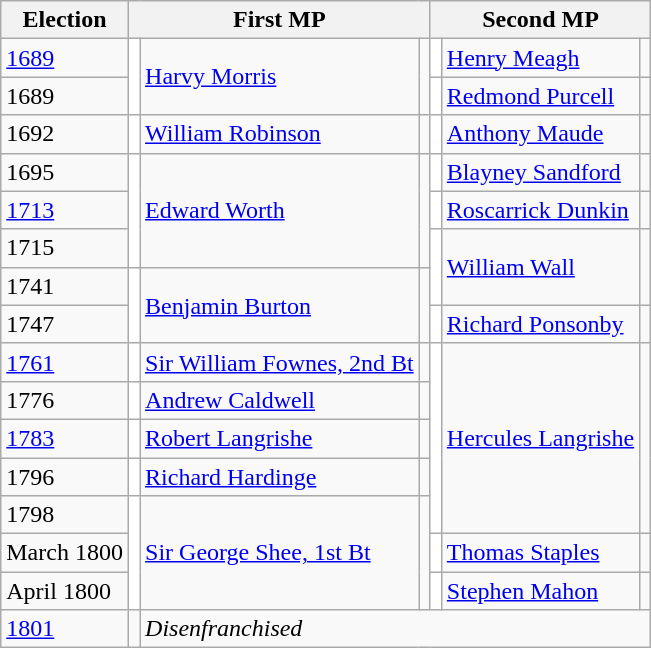<table class="wikitable">
<tr>
<th>Election</th>
<th colspan=3>First MP</th>
<th colspan=3>Second MP</th>
</tr>
<tr>
<td><a href='#'>1689</a></td>
<td rowspan="2" style="background-color: white"></td>
<td rowspan="2"><a href='#'>Harvy Morris</a></td>
<td rowspan="2"></td>
<td style="background-color: white"></td>
<td><a href='#'>Henry Meagh</a></td>
<td></td>
</tr>
<tr>
<td>1689</td>
<td style="background-color: white"></td>
<td><a href='#'>Redmond Purcell</a></td>
<td></td>
</tr>
<tr>
<td>1692</td>
<td style="background-color: white"></td>
<td><a href='#'>William Robinson</a></td>
<td></td>
<td style="background-color: white"></td>
<td><a href='#'>Anthony Maude</a></td>
<td></td>
</tr>
<tr>
<td>1695</td>
<td rowspan="3" style="background-color: white"></td>
<td rowspan="3"><a href='#'>Edward Worth</a></td>
<td rowspan="3"></td>
<td style="background-color: white"></td>
<td><a href='#'>Blayney Sandford</a></td>
<td></td>
</tr>
<tr>
<td><a href='#'>1713</a></td>
<td style="background-color: white"></td>
<td><a href='#'>Roscarrick Dunkin</a></td>
<td></td>
</tr>
<tr>
<td>1715</td>
<td rowspan="2" style="background-color: white"></td>
<td rowspan="2"><a href='#'>William Wall</a></td>
<td rowspan="2"></td>
</tr>
<tr>
<td>1741</td>
<td rowspan="2" style="background-color: white"></td>
<td rowspan="2"><a href='#'>Benjamin Burton</a></td>
<td rowspan="2"></td>
</tr>
<tr>
<td>1747</td>
<td style="background-color: white"></td>
<td><a href='#'>Richard Ponsonby</a></td>
<td></td>
</tr>
<tr>
<td><a href='#'>1761</a></td>
<td style="background-color: white"></td>
<td><a href='#'>Sir William Fownes, 2nd Bt</a></td>
<td></td>
<td rowspan="5" style="background-color: white"></td>
<td rowspan="5"><a href='#'>Hercules Langrishe</a></td>
<td rowspan="5"></td>
</tr>
<tr>
<td>1776</td>
<td style="background-color: white"></td>
<td><a href='#'>Andrew Caldwell</a></td>
<td></td>
</tr>
<tr>
<td><a href='#'>1783</a></td>
<td style="background-color: white"></td>
<td><a href='#'>Robert Langrishe</a></td>
<td></td>
</tr>
<tr>
<td>1796</td>
<td style="background-color: white"></td>
<td><a href='#'>Richard Hardinge</a></td>
<td></td>
</tr>
<tr>
<td>1798</td>
<td rowspan="3" style="background-color: white"></td>
<td rowspan="3"><a href='#'>Sir George Shee, 1st Bt</a></td>
<td rowspan="3"></td>
</tr>
<tr>
<td>March 1800</td>
<td style="background-color: white"></td>
<td><a href='#'>Thomas Staples</a></td>
<td></td>
</tr>
<tr>
<td>April 1800</td>
<td style="background-color: white"></td>
<td><a href='#'>Stephen Mahon</a></td>
<td></td>
</tr>
<tr>
<td><a href='#'>1801</a></td>
<td></td>
<td colspan="5"><em>Disenfranchised</em></td>
</tr>
</table>
